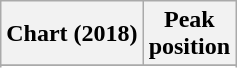<table class="wikitable sortable plainrowheaders" style="text-align:center">
<tr>
<th scope="col">Chart (2018)</th>
<th scope="col">Peak<br>position</th>
</tr>
<tr>
</tr>
<tr>
</tr>
<tr>
</tr>
</table>
